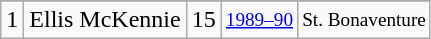<table class="wikitable">
<tr>
</tr>
<tr>
<td>1</td>
<td>Ellis McKennie</td>
<td>15</td>
<td style="font-size:80%;"><a href='#'>1989–90</a></td>
<td style="font-size:80%;">St. Bonaventure</td>
</tr>
</table>
